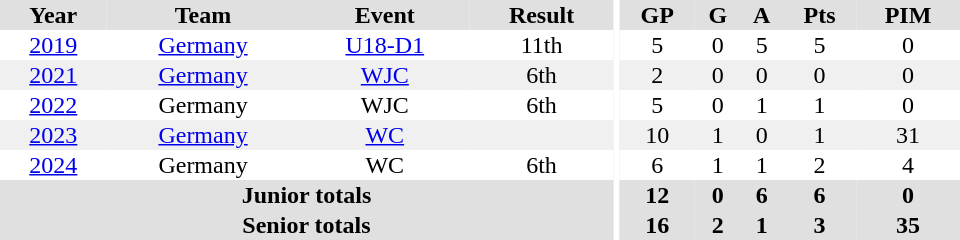<table border="0" cellpadding="1" cellspacing="0" ID="Table3" style="text-align:center; width:40em;">
<tr bgcolor="#e0e0e0">
<th>Year</th>
<th>Team</th>
<th>Event</th>
<th>Result</th>
<th rowspan="99" bgcolor="#fff"></th>
<th>GP</th>
<th>G</th>
<th>A</th>
<th>Pts</th>
<th>PIM</th>
</tr>
<tr>
<td><a href='#'>2019</a></td>
<td><a href='#'>Germany</a></td>
<td><a href='#'>U18-D1</a></td>
<td>11th</td>
<td>5</td>
<td>0</td>
<td>5</td>
<td>5</td>
<td>0</td>
</tr>
<tr bgcolor="#f0f0f0">
<td><a href='#'>2021</a></td>
<td><a href='#'>Germany</a></td>
<td><a href='#'>WJC</a></td>
<td>6th</td>
<td>2</td>
<td>0</td>
<td>0</td>
<td>0</td>
<td>0</td>
</tr>
<tr>
<td><a href='#'>2022</a></td>
<td>Germany</td>
<td>WJC</td>
<td>6th</td>
<td>5</td>
<td>0</td>
<td>1</td>
<td>1</td>
<td>0</td>
</tr>
<tr bgcolor="#f0f0f0">
<td><a href='#'>2023</a></td>
<td><a href='#'>Germany</a></td>
<td><a href='#'>WC</a></td>
<td></td>
<td>10</td>
<td>1</td>
<td>0</td>
<td>1</td>
<td>31</td>
</tr>
<tr>
<td><a href='#'>2024</a></td>
<td>Germany</td>
<td>WC</td>
<td>6th</td>
<td>6</td>
<td>1</td>
<td>1</td>
<td>2</td>
<td>4</td>
</tr>
<tr bgcolor="#e0e0e0">
<th colspan="4">Junior totals</th>
<th>12</th>
<th>0</th>
<th>6</th>
<th>6</th>
<th>0</th>
</tr>
<tr bgcolor="#e0e0e0">
<th colspan="4">Senior totals</th>
<th>16</th>
<th>2</th>
<th>1</th>
<th>3</th>
<th>35</th>
</tr>
</table>
